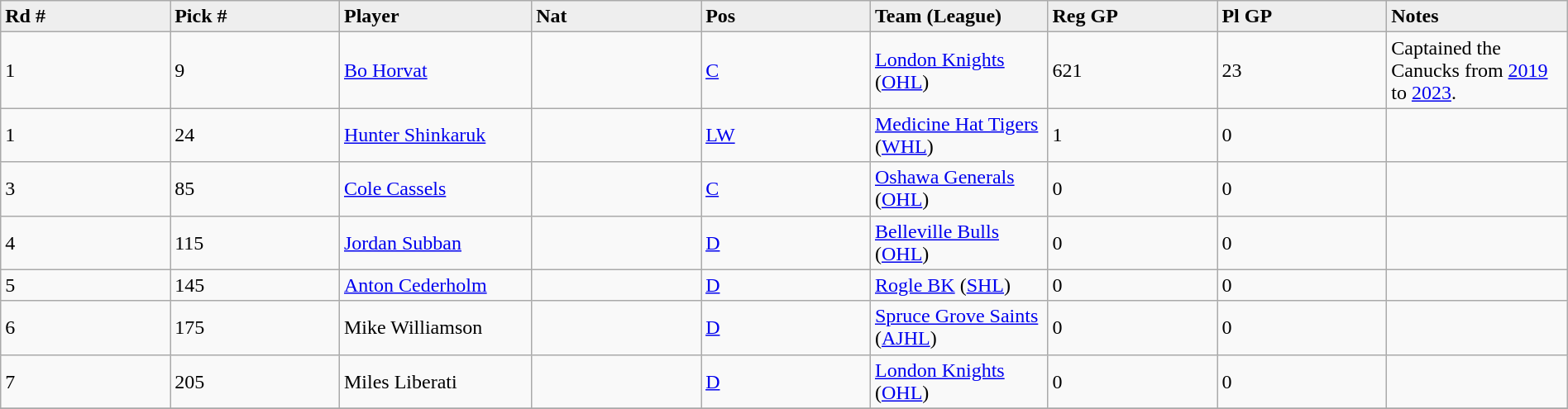<table class="wikitable" style="width: 100%">
<tr>
<td width="5%"; bgcolor="#eeeeee"><strong>Rd #</strong></td>
<td width="5%"; bgcolor="#eeeeee"><strong>Pick #</strong></td>
<td width="5%"; bgcolor="#eeeeee"><strong>Player</strong></td>
<td width="5%"; bgcolor="#eeeeee"><strong>Nat</strong></td>
<td width="5%"; bgcolor="#eeeeee"><strong>Pos</strong></td>
<td width="5%"; bgcolor="#eeeeee"><strong>Team (League)</strong></td>
<td width="5%"; bgcolor="#eeeeee"><strong>Reg GP</strong></td>
<td width="5%"; bgcolor="#eeeeee"><strong>Pl GP</strong></td>
<td width="5%"; bgcolor="#eeeeee"><strong>Notes</strong></td>
</tr>
<tr>
<td>1</td>
<td>9</td>
<td><a href='#'>Bo Horvat</a></td>
<td></td>
<td><a href='#'>C</a></td>
<td><a href='#'>London Knights</a> (<a href='#'>OHL</a>)</td>
<td>621</td>
<td>23</td>
<td>Captained the Canucks from <a href='#'>2019</a> to <a href='#'>2023</a>.</td>
</tr>
<tr>
<td>1</td>
<td>24</td>
<td><a href='#'>Hunter Shinkaruk</a></td>
<td></td>
<td><a href='#'>LW</a></td>
<td><a href='#'>Medicine Hat Tigers</a> (<a href='#'>WHL</a>)</td>
<td>1</td>
<td>0</td>
<td></td>
</tr>
<tr>
<td>3</td>
<td>85</td>
<td><a href='#'>Cole Cassels</a></td>
<td></td>
<td><a href='#'>C</a></td>
<td><a href='#'>Oshawa Generals</a> (<a href='#'>OHL</a>)</td>
<td>0</td>
<td>0</td>
<td></td>
</tr>
<tr>
<td>4</td>
<td>115</td>
<td><a href='#'>Jordan Subban</a></td>
<td></td>
<td><a href='#'>D</a></td>
<td><a href='#'>Belleville Bulls</a> (<a href='#'>OHL</a>)</td>
<td>0</td>
<td>0</td>
<td></td>
</tr>
<tr>
<td>5</td>
<td>145</td>
<td><a href='#'>Anton Cederholm</a></td>
<td></td>
<td><a href='#'>D</a></td>
<td><a href='#'>Rogle BK</a> (<a href='#'>SHL</a>)</td>
<td>0</td>
<td>0</td>
<td></td>
</tr>
<tr>
<td>6</td>
<td>175</td>
<td>Mike Williamson</td>
<td></td>
<td><a href='#'>D</a></td>
<td><a href='#'>Spruce Grove Saints</a> (<a href='#'>AJHL</a>)</td>
<td>0</td>
<td>0</td>
<td></td>
</tr>
<tr>
<td>7</td>
<td>205</td>
<td>Miles Liberati</td>
<td></td>
<td><a href='#'>D</a></td>
<td><a href='#'>London Knights</a> (<a href='#'>OHL</a>)</td>
<td>0</td>
<td>0</td>
<td></td>
</tr>
<tr>
</tr>
</table>
